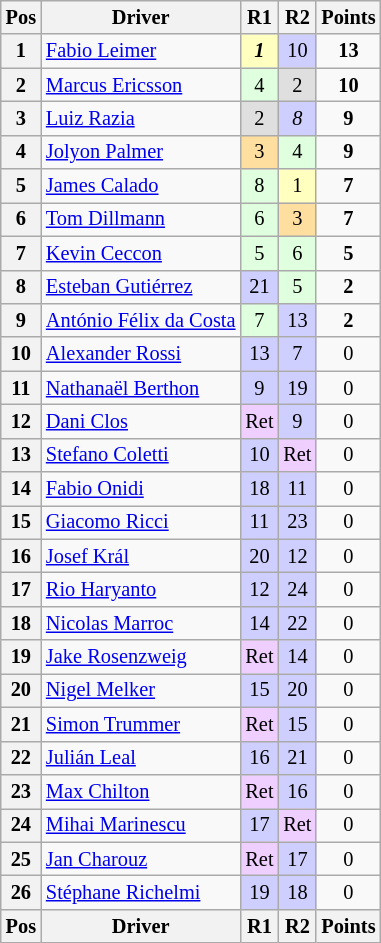<table class="wikitable" style="font-size:85%; text-align:center">
<tr style="background:#f9f9f9" valign="top">
<th valign="middle">Pos</th>
<th valign="middle">Driver</th>
<th>R1</th>
<th>R2</th>
<th valign="middle">Points</th>
</tr>
<tr>
<th>1</th>
<td align="left"> <a href='#'>Fabio Leimer</a></td>
<td style="background:#FFFFBF;"><strong><em>1</em></strong></td>
<td style="background:#CFCFFF;">10</td>
<td><strong>13</strong></td>
</tr>
<tr>
<th>2</th>
<td align="left"> <a href='#'>Marcus Ericsson</a></td>
<td style="background:#DFFFDF;">4</td>
<td style="background:#DFDFDF;">2</td>
<td><strong>10</strong></td>
</tr>
<tr>
<th>3</th>
<td align="left"> <a href='#'>Luiz Razia</a></td>
<td style="background:#DFDFDF;">2</td>
<td style="background:#CFCFFF;"><em>8</em></td>
<td><strong>9</strong></td>
</tr>
<tr>
<th>4</th>
<td align="left"> <a href='#'>Jolyon Palmer</a></td>
<td style="background:#FFDF9F;">3</td>
<td style="background:#DFFFDF;">4</td>
<td><strong>9</strong></td>
</tr>
<tr>
<th>5</th>
<td align="left"> <a href='#'>James Calado</a></td>
<td style="background:#DFFFDF;">8</td>
<td style="background:#FFFFBF;">1</td>
<td><strong>7</strong></td>
</tr>
<tr>
<th>6</th>
<td align="left"> <a href='#'>Tom Dillmann</a></td>
<td style="background:#DFFFDF;">6</td>
<td style="background:#FFDF9F;">3</td>
<td><strong>7</strong></td>
</tr>
<tr>
<th>7</th>
<td align="left"> <a href='#'>Kevin Ceccon</a></td>
<td style="background:#DFFFDF;">5</td>
<td style="background:#DFFFDF;">6</td>
<td><strong>5</strong></td>
</tr>
<tr>
<th>8</th>
<td align="left"> <a href='#'>Esteban Gutiérrez</a></td>
<td style="background:#CFCFFF;">21</td>
<td style="background:#DFFFDF;">5</td>
<td><strong>2</strong></td>
</tr>
<tr>
<th>9</th>
<td align="left"> <a href='#'>António Félix da Costa</a></td>
<td style="background:#DFFFDF;">7</td>
<td style="background:#CFCFFF;">13</td>
<td><strong>2</strong></td>
</tr>
<tr>
<th>10</th>
<td align="left"> <a href='#'>Alexander Rossi</a></td>
<td style="background:#CFCFFF;">13</td>
<td style="background:#CFCFFF;">7</td>
<td>0</td>
</tr>
<tr>
<th>11</th>
<td align="left"> <a href='#'>Nathanaël Berthon</a></td>
<td style="background:#CFCFFF;">9</td>
<td style="background:#CFCFFF;">19</td>
<td>0</td>
</tr>
<tr>
<th>12</th>
<td align="left"> <a href='#'>Dani Clos</a></td>
<td style="background:#EFCFFF;">Ret</td>
<td style="background:#CFCFFF;">9</td>
<td>0</td>
</tr>
<tr>
<th>13</th>
<td align="left"> <a href='#'>Stefano Coletti</a></td>
<td style="background:#CFCFFF;">10</td>
<td style="background:#EFCFFF;">Ret</td>
<td>0</td>
</tr>
<tr>
<th>14</th>
<td align="left"> <a href='#'>Fabio Onidi</a></td>
<td style="background:#CFCFFF;">18</td>
<td style="background:#CFCFFF;">11</td>
<td>0</td>
</tr>
<tr>
<th>15</th>
<td align="left"> <a href='#'>Giacomo Ricci</a></td>
<td style="background:#CFCFFF;">11</td>
<td style="background:#CFCFFF;">23</td>
<td>0</td>
</tr>
<tr>
<th>16</th>
<td align="left"> <a href='#'>Josef Král</a></td>
<td style="background:#CFCFFF;">20</td>
<td style="background:#CFCFFF;">12</td>
<td>0</td>
</tr>
<tr>
<th>17</th>
<td align="left"> <a href='#'>Rio Haryanto</a></td>
<td style="background:#CFCFFF;">12</td>
<td style="background:#CFCFFF;">24</td>
<td>0</td>
</tr>
<tr>
<th>18</th>
<td align="left"> <a href='#'>Nicolas Marroc</a></td>
<td style="background:#CFCFFF;">14</td>
<td style="background:#CFCFFF;">22</td>
<td>0</td>
</tr>
<tr>
<th>19</th>
<td align="left"> <a href='#'>Jake Rosenzweig</a></td>
<td style="background:#EFCFFF;">Ret</td>
<td style="background:#CFCFFF;">14</td>
<td>0</td>
</tr>
<tr>
<th>20</th>
<td align="left"> <a href='#'>Nigel Melker</a></td>
<td style="background:#CFCFFF;">15</td>
<td style="background:#CFCFFF;">20</td>
<td>0</td>
</tr>
<tr>
<th>21</th>
<td align="left"> <a href='#'>Simon Trummer</a></td>
<td style="background:#EFCFFF;">Ret</td>
<td style="background:#CFCFFF;">15</td>
<td>0</td>
</tr>
<tr>
<th>22</th>
<td align="left"> <a href='#'>Julián Leal</a></td>
<td style="background:#CFCFFF;">16</td>
<td style="background:#CFCFFF;">21</td>
<td>0</td>
</tr>
<tr>
<th>23</th>
<td align="left"> <a href='#'>Max Chilton</a></td>
<td style="background:#EFCFFF;">Ret</td>
<td style="background:#CFCFFF;">16</td>
<td>0</td>
</tr>
<tr>
<th>24</th>
<td align="left"> <a href='#'>Mihai Marinescu</a></td>
<td style="background:#CFCFFF;">17</td>
<td style="background:#EFCFFF;">Ret</td>
<td>0</td>
</tr>
<tr>
<th>25</th>
<td align="left"> <a href='#'>Jan Charouz</a></td>
<td style="background:#EFCFFF;">Ret</td>
<td style="background:#CFCFFF;">17</td>
<td>0</td>
</tr>
<tr>
<th>26</th>
<td align="left"> <a href='#'>Stéphane Richelmi</a></td>
<td style="background:#CFCFFF;">19</td>
<td style="background:#CFCFFF;">18</td>
<td>0</td>
</tr>
<tr style="background:#f9f9f9" valign="top">
<th valign="middle">Pos</th>
<th valign="middle">Driver</th>
<th>R1</th>
<th>R2</th>
<th valign="middle">Points</th>
</tr>
</table>
